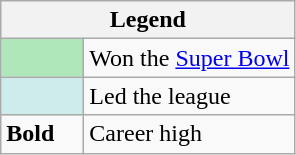<table class="wikitable mw-collapsible">
<tr>
<th colspan="2">Legend</th>
</tr>
<tr>
<td style="background:#afe6ba; width:3em;"></td>
<td>Won the <a href='#'>Super Bowl</a></td>
</tr>
<tr>
<td style="background:#cfecec; width:3em;"></td>
<td>Led the league</td>
</tr>
<tr>
<td><strong>Bold</strong></td>
<td>Career high</td>
</tr>
</table>
